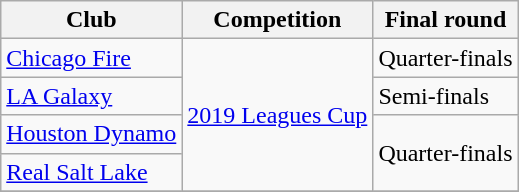<table class="wikitable">
<tr>
<th>Club</th>
<th>Competition</th>
<th>Final round</th>
</tr>
<tr>
<td><a href='#'>Chicago Fire</a></td>
<td rowspan=4><a href='#'>2019 Leagues Cup</a></td>
<td>Quarter-finals</td>
</tr>
<tr>
<td><a href='#'>LA Galaxy</a></td>
<td>Semi-finals</td>
</tr>
<tr>
<td><a href='#'>Houston Dynamo</a></td>
<td rowspan=2>Quarter-finals</td>
</tr>
<tr>
<td><a href='#'>Real Salt Lake</a></td>
</tr>
<tr>
</tr>
</table>
